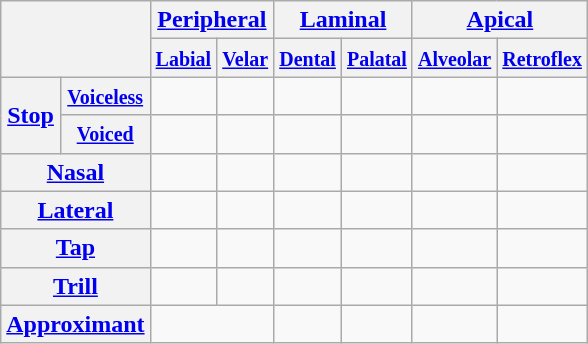<table class="wikitable" style="text-align: center;">
<tr>
<th rowspan="2" colspan="2"></th>
<th colspan="2"><a href='#'>Peripheral</a></th>
<th colspan="2"><a href='#'>Laminal</a></th>
<th colspan="2"><a href='#'>Apical</a></th>
</tr>
<tr>
<th><a href='#'><small>Labial</small></a></th>
<th><a href='#'><small>Velar</small></a></th>
<th><a href='#'><small>Dental</small></a></th>
<th><a href='#'><small>Palatal</small></a></th>
<th><a href='#'><small>Alveolar</small></a></th>
<th><a href='#'><small>Retroflex</small></a></th>
</tr>
<tr>
<th rowspan="2"><a href='#'>Stop</a></th>
<th><a href='#'><small>Voiceless</small></a></th>
<td></td>
<td></td>
<td></td>
<td></td>
<td></td>
<td></td>
</tr>
<tr>
<th><a href='#'><small>Voiced</small></a></th>
<td></td>
<td></td>
<td></td>
<td></td>
<td></td>
<td></td>
</tr>
<tr>
<th colspan="2"><a href='#'>Nasal</a></th>
<td></td>
<td></td>
<td></td>
<td></td>
<td></td>
<td></td>
</tr>
<tr>
<th colspan="2"><a href='#'>Lateral</a></th>
<td></td>
<td></td>
<td></td>
<td></td>
<td></td>
<td></td>
</tr>
<tr>
<th colspan="2"><a href='#'>Tap</a></th>
<td></td>
<td></td>
<td></td>
<td></td>
<td></td>
<td></td>
</tr>
<tr>
<th colspan="2"><a href='#'>Trill</a></th>
<td></td>
<td></td>
<td></td>
<td></td>
<td></td>
<td></td>
</tr>
<tr>
<th colspan="2"><a href='#'>Approximant</a></th>
<td colspan="2"></td>
<td></td>
<td></td>
<td></td>
<td></td>
</tr>
</table>
